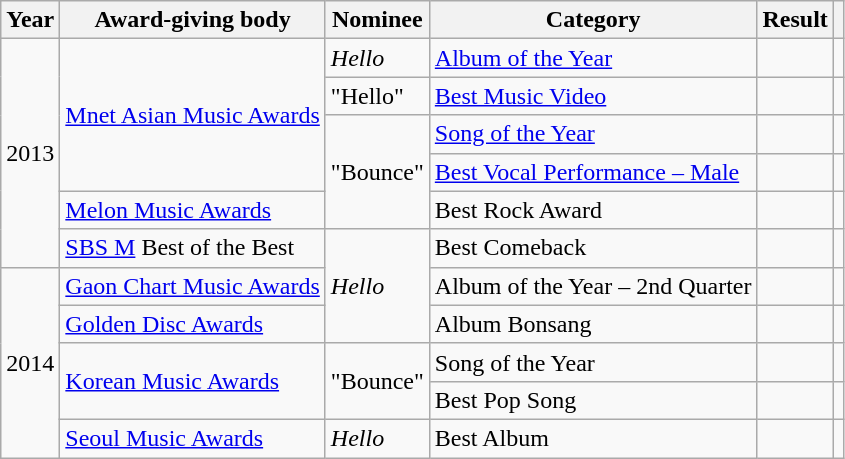<table class="wikitable sortable">
<tr>
<th>Year</th>
<th>Award-giving body</th>
<th>Nominee</th>
<th>Category</th>
<th>Result</th>
<th class="unsortable"></th>
</tr>
<tr>
<td rowspan="6">2013</td>
<td rowspan="4"><a href='#'>Mnet Asian Music Awards</a></td>
<td><em>Hello</em></td>
<td><a href='#'>Album of the Year</a></td>
<td></td>
<td style="text-align:center;"></td>
</tr>
<tr>
<td>"Hello"</td>
<td><a href='#'>Best Music Video</a></td>
<td></td>
<td style="text-align:center;"></td>
</tr>
<tr>
<td rowspan="3">"Bounce"</td>
<td><a href='#'>Song of the Year</a></td>
<td></td>
<td style="text-align:center;"></td>
</tr>
<tr>
<td><a href='#'>Best Vocal Performance – Male</a></td>
<td></td>
<td style="text-align:center;"></td>
</tr>
<tr>
<td><a href='#'>Melon Music Awards</a></td>
<td>Best Rock Award</td>
<td></td>
<td style="text-align:center;"></td>
</tr>
<tr>
<td><a href='#'>SBS M</a> Best of the Best</td>
<td rowspan="3"><em>Hello</em></td>
<td>Best Comeback</td>
<td></td>
<td style="text-align:center;"></td>
</tr>
<tr>
<td rowspan="5">2014</td>
<td><a href='#'>Gaon Chart Music Awards</a></td>
<td>Album of the Year – 2nd Quarter</td>
<td></td>
<td style="text-align:center;"></td>
</tr>
<tr>
<td><a href='#'>Golden Disc Awards</a></td>
<td>Album Bonsang</td>
<td></td>
<td style="text-align:center;"></td>
</tr>
<tr>
<td rowspan="2"><a href='#'>Korean Music Awards</a></td>
<td rowspan="2">"Bounce"</td>
<td>Song of the Year</td>
<td></td>
<td style="text-align:center;"></td>
</tr>
<tr>
<td>Best Pop Song</td>
<td></td>
<td style="text-align:center;"></td>
</tr>
<tr>
<td><a href='#'>Seoul Music Awards</a></td>
<td><em>Hello</em></td>
<td>Best Album</td>
<td></td>
<td style="text-align:center;"></td>
</tr>
</table>
